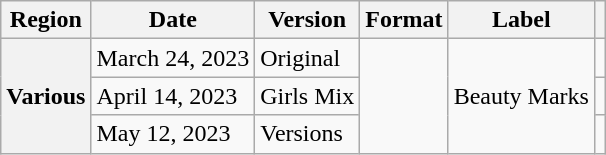<table class="wikitable plainrowheaders">
<tr>
<th scope="col">Region</th>
<th scope="col">Date</th>
<th scope="col">Version</th>
<th scope="col">Format</th>
<th scope="col">Label</th>
<th scope="col"></th>
</tr>
<tr>
<th scope="row" rowspan="3">Various</th>
<td>March 24, 2023</td>
<td>Original</td>
<td rowspan="3"></td>
<td rowspan="3">Beauty Marks</td>
<td align="center"></td>
</tr>
<tr>
<td>April 14, 2023</td>
<td>Girls Mix</td>
<td align="center"></td>
</tr>
<tr>
<td>May 12, 2023</td>
<td>Versions</td>
<td align="center"></td>
</tr>
</table>
